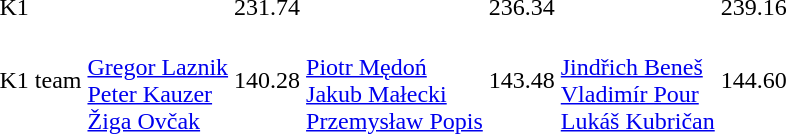<table>
<tr>
<td>K1</td>
<td></td>
<td>231.74</td>
<td></td>
<td>236.34</td>
<td></td>
<td>239.16</td>
</tr>
<tr>
<td>K1 team</td>
<td><br><a href='#'>Gregor Laznik</a><br><a href='#'>Peter Kauzer</a><br><a href='#'>Žiga Ovčak</a></td>
<td>140.28</td>
<td><br><a href='#'>Piotr Mędoń</a><br><a href='#'>Jakub Małecki</a><br><a href='#'>Przemysław Popis</a></td>
<td>143.48</td>
<td><br><a href='#'>Jindřich Beneš</a><br><a href='#'>Vladimír Pour</a><br><a href='#'>Lukáš Kubričan</a></td>
<td>144.60</td>
</tr>
</table>
